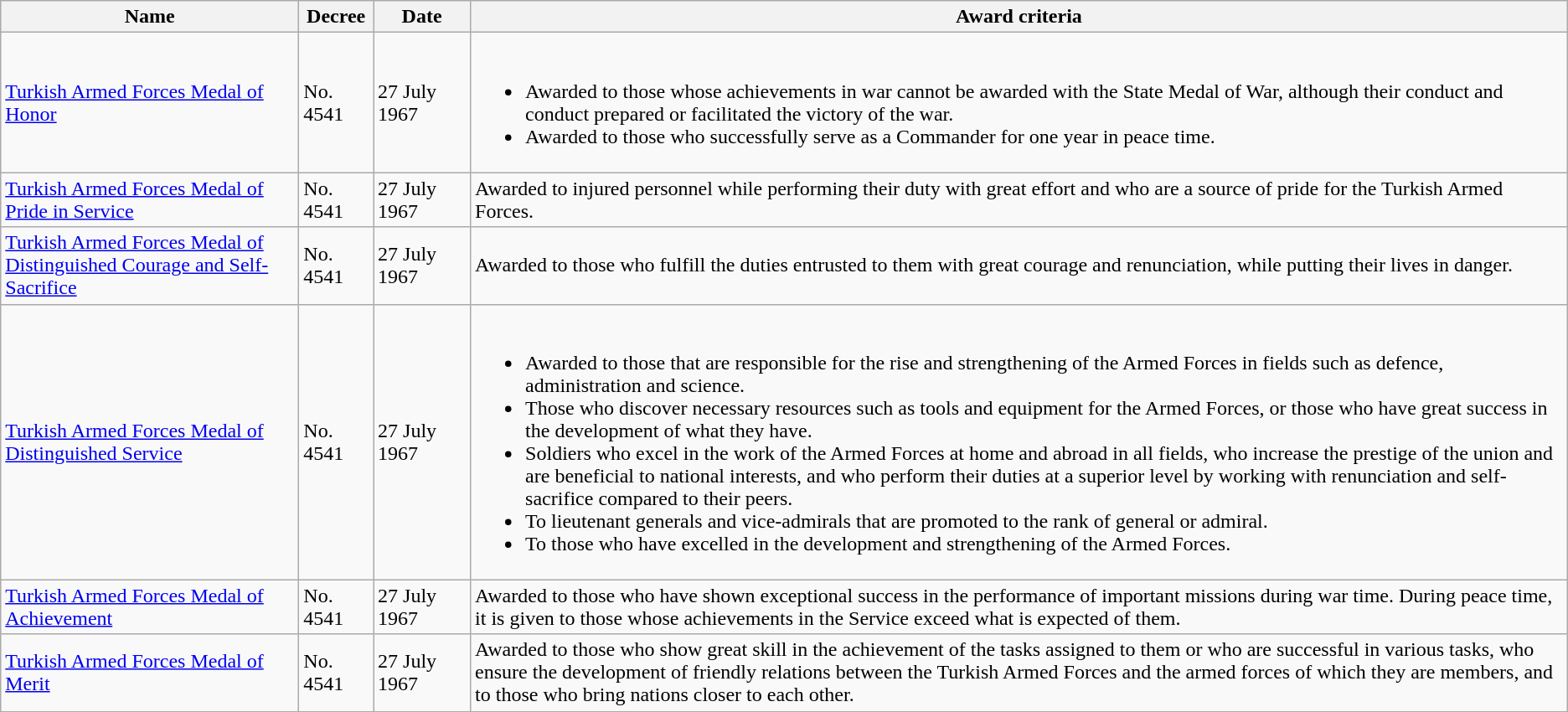<table class="wikitable sortable">
<tr>
<th scope="col" style="width: 230px;">Name</th>
<th>Decree</th>
<th scope="col" style="width: 70px;">Date</th>
<th>Award criteria</th>
</tr>
<tr>
<td><a href='#'>Turkish Armed Forces Medal of Honor</a><br></td>
<td>No. 4541</td>
<td>27 July 1967</td>
<td><br><ul><li>Awarded to those whose achievements in war cannot be awarded with the State Medal of War, although their conduct and conduct prepared or facilitated the victory of the war.</li><li>Awarded to those who successfully serve as a Commander for one year in peace time.</li></ul></td>
</tr>
<tr>
<td><a href='#'>Turkish Armed Forces Medal of Pride in Service</a><br></td>
<td>No. 4541</td>
<td>27 July 1967</td>
<td>Awarded to injured personnel while performing their duty with great effort and who are a source of pride for the Turkish Armed Forces.</td>
</tr>
<tr>
<td><a href='#'>Turkish Armed Forces Medal of Distinguished Courage and Self-Sacrifice</a><br></td>
<td>No. 4541</td>
<td>27 July 1967</td>
<td>Awarded to those who fulfill the duties entrusted to them with great courage and renunciation, while putting their lives in danger.</td>
</tr>
<tr>
<td><a href='#'>Turkish Armed Forces Medal of Distinguished Service</a><br></td>
<td>No. 4541</td>
<td>27 July 1967</td>
<td><br><ul><li>Awarded to those that are responsible for the rise and strengthening of the Armed Forces in fields such as defence, administration and science.</li><li>Those who discover necessary resources such as tools and equipment for the Armed Forces, or those who have great success in the development of what they have.</li><li>Soldiers who excel in the work of the Armed Forces at home and abroad in all fields, who increase the prestige of the union and are beneficial to national interests, and who perform their duties at a superior level by working with renunciation and self-sacrifice compared to their peers.</li><li>To lieutenant generals and vice-admirals that are promoted to the rank of general or admiral.</li><li>To those who have excelled in the development and strengthening of the Armed Forces.</li></ul></td>
</tr>
<tr>
<td><a href='#'>Turkish Armed Forces Medal of Achievement</a><br></td>
<td>No. 4541</td>
<td>27 July 1967</td>
<td>Awarded to those who have shown exceptional success in the performance of important missions during war time. During peace time, it is given to those whose achievements in the Service exceed what is expected of them.</td>
</tr>
<tr>
<td><a href='#'>Turkish Armed Forces Medal of Merit</a><br></td>
<td>No. 4541</td>
<td>27 July 1967</td>
<td>Awarded to those who show great skill in the achievement of the tasks assigned to them or who are successful in various tasks, who ensure the development of friendly relations between the Turkish Armed Forces and the armed forces of which they are members, and to those who bring nations closer to each other.</td>
</tr>
<tr>
</tr>
</table>
